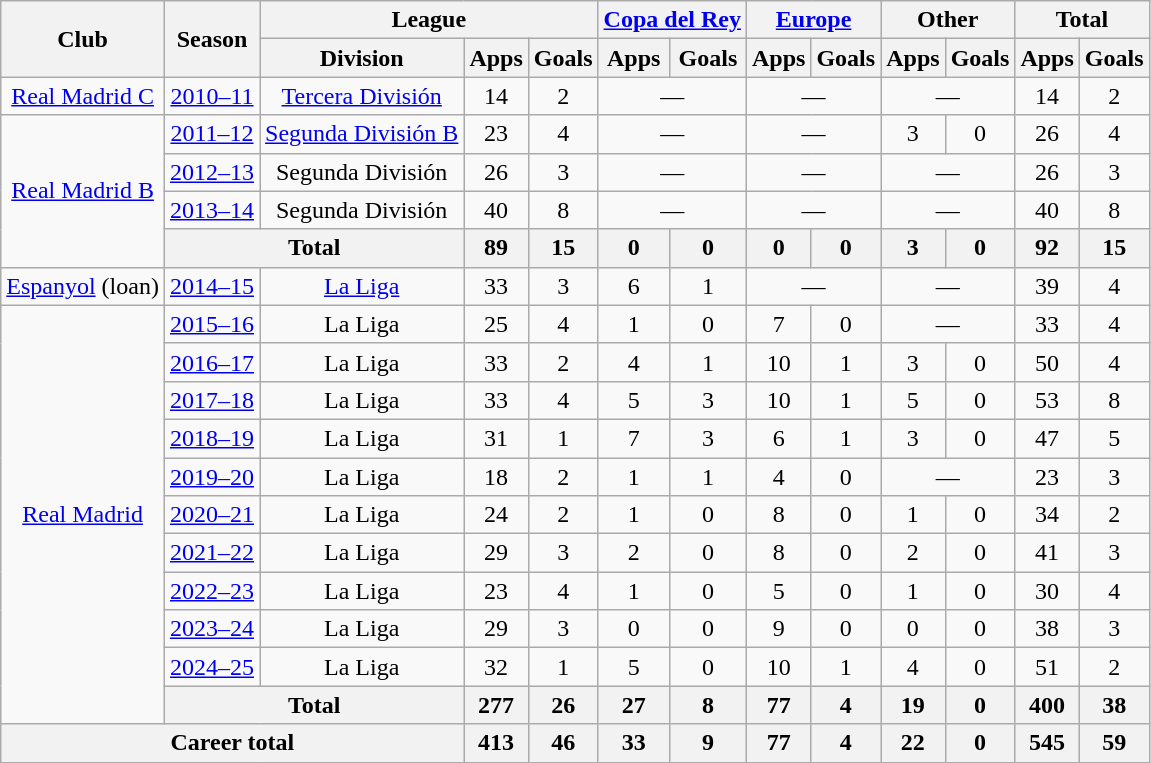<table class="wikitable" style="text-align: center;">
<tr>
<th rowspan="2">Club</th>
<th rowspan="2">Season</th>
<th colspan="3">League</th>
<th colspan="2"><a href='#'>Copa del Rey</a></th>
<th colspan="2"><a href='#'>Europe</a></th>
<th colspan="2">Other</th>
<th colspan="2">Total</th>
</tr>
<tr>
<th>Division</th>
<th>Apps</th>
<th>Goals</th>
<th>Apps</th>
<th>Goals</th>
<th>Apps</th>
<th>Goals</th>
<th>Apps</th>
<th>Goals</th>
<th>Apps</th>
<th>Goals</th>
</tr>
<tr>
<td valign="center"><a href='#'>Real Madrid C</a></td>
<td><a href='#'>2010–11</a></td>
<td><a href='#'>Tercera División</a></td>
<td>14</td>
<td>2</td>
<td colspan="2">—</td>
<td colspan="2">—</td>
<td colspan="2">—</td>
<td>14</td>
<td>2</td>
</tr>
<tr>
<td rowspan="4" valign="center"><a href='#'>Real Madrid B</a></td>
<td><a href='#'>2011–12</a></td>
<td><a href='#'>Segunda División B</a></td>
<td>23</td>
<td>4</td>
<td colspan="2">—</td>
<td colspan="2">—</td>
<td>3</td>
<td>0</td>
<td>26</td>
<td>4</td>
</tr>
<tr>
<td><a href='#'>2012–13</a></td>
<td>Segunda División</td>
<td>26</td>
<td>3</td>
<td colspan="2">—</td>
<td colspan="2">—</td>
<td colspan="2">—</td>
<td>26</td>
<td>3</td>
</tr>
<tr>
<td><a href='#'>2013–14</a></td>
<td>Segunda División</td>
<td>40</td>
<td>8</td>
<td colspan="2">—</td>
<td colspan="2">—</td>
<td colspan="2">—</td>
<td>40</td>
<td>8</td>
</tr>
<tr>
<th colspan="2">Total</th>
<th>89</th>
<th>15</th>
<th>0</th>
<th>0</th>
<th>0</th>
<th>0</th>
<th>3</th>
<th>0</th>
<th>92</th>
<th>15</th>
</tr>
<tr>
<td valign="center"><a href='#'>Espanyol</a> (loan)</td>
<td><a href='#'>2014–15</a></td>
<td><a href='#'>La Liga</a></td>
<td>33</td>
<td>3</td>
<td>6</td>
<td>1</td>
<td colspan="2">—</td>
<td colspan="2">—</td>
<td>39</td>
<td>4</td>
</tr>
<tr>
<td rowspan="11" valign="center"><a href='#'>Real Madrid</a></td>
<td><a href='#'>2015–16</a></td>
<td>La Liga</td>
<td>25</td>
<td>4</td>
<td>1</td>
<td>0</td>
<td>7</td>
<td>0</td>
<td colspan="2">—</td>
<td>33</td>
<td>4</td>
</tr>
<tr>
<td><a href='#'>2016–17</a></td>
<td>La Liga</td>
<td>33</td>
<td>2</td>
<td>4</td>
<td>1</td>
<td>10</td>
<td>1</td>
<td>3</td>
<td>0</td>
<td>50</td>
<td>4</td>
</tr>
<tr>
<td><a href='#'>2017–18</a></td>
<td>La Liga</td>
<td>33</td>
<td>4</td>
<td>5</td>
<td>3</td>
<td>10</td>
<td>1</td>
<td>5</td>
<td>0</td>
<td>53</td>
<td>8</td>
</tr>
<tr>
<td><a href='#'>2018–19</a></td>
<td>La Liga</td>
<td>31</td>
<td>1</td>
<td>7</td>
<td>3</td>
<td>6</td>
<td>1</td>
<td>3</td>
<td>0</td>
<td>47</td>
<td>5</td>
</tr>
<tr>
<td><a href='#'>2019–20</a></td>
<td>La Liga</td>
<td>18</td>
<td>2</td>
<td>1</td>
<td>1</td>
<td>4</td>
<td>0</td>
<td colspan="2">—</td>
<td>23</td>
<td>3</td>
</tr>
<tr>
<td><a href='#'>2020–21</a></td>
<td>La Liga</td>
<td>24</td>
<td>2</td>
<td>1</td>
<td>0</td>
<td>8</td>
<td>0</td>
<td>1</td>
<td>0</td>
<td>34</td>
<td>2</td>
</tr>
<tr>
<td><a href='#'>2021–22</a></td>
<td>La Liga</td>
<td>29</td>
<td>3</td>
<td>2</td>
<td>0</td>
<td>8</td>
<td>0</td>
<td>2</td>
<td>0</td>
<td>41</td>
<td>3</td>
</tr>
<tr>
<td><a href='#'>2022–23</a></td>
<td>La Liga</td>
<td>23</td>
<td>4</td>
<td>1</td>
<td>0</td>
<td>5</td>
<td>0</td>
<td>1</td>
<td>0</td>
<td>30</td>
<td>4</td>
</tr>
<tr>
<td><a href='#'>2023–24</a></td>
<td>La Liga</td>
<td>29</td>
<td>3</td>
<td>0</td>
<td>0</td>
<td>9</td>
<td>0</td>
<td>0</td>
<td>0</td>
<td>38</td>
<td>3</td>
</tr>
<tr>
<td><a href='#'>2024–25</a></td>
<td>La Liga</td>
<td>32</td>
<td>1</td>
<td>5</td>
<td>0</td>
<td>10</td>
<td>1</td>
<td>4</td>
<td>0</td>
<td>51</td>
<td>2</td>
</tr>
<tr>
<th colspan="2">Total</th>
<th>277</th>
<th>26</th>
<th>27</th>
<th>8</th>
<th>77</th>
<th>4</th>
<th>19</th>
<th>0</th>
<th>400</th>
<th>38</th>
</tr>
<tr>
<th colspan="3">Career total</th>
<th>413</th>
<th>46</th>
<th>33</th>
<th>9</th>
<th>77</th>
<th>4</th>
<th>22</th>
<th>0</th>
<th>545</th>
<th>59</th>
</tr>
</table>
